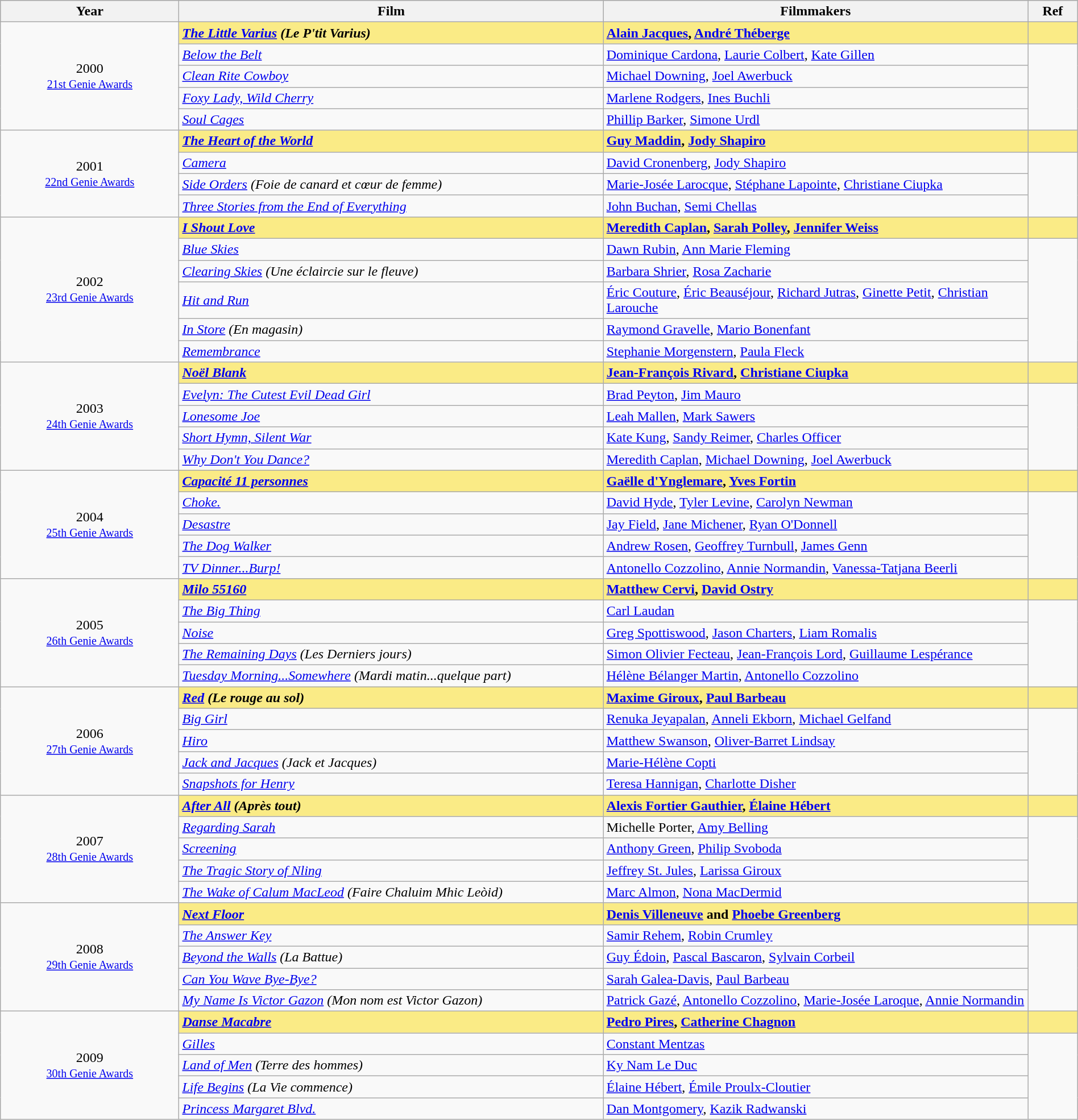<table class="wikitable" style="width:100%;">
<tr style="background:#bebebe;">
<th style="width:8%;">Year</th>
<th style="width:19%;">Film</th>
<th style="width:19%;">Filmmakers</th>
<th style="width:2%;">Ref</th>
</tr>
<tr>
<td rowspan="5" align="center">2000 <br> <small><a href='#'>21st Genie Awards</a></small></td>
<td style="background:#FAEB86;"><strong><em><a href='#'>The Little Varius</a> (Le P'tit Varius)</em></strong></td>
<td style="background:#FAEB86;"><strong><a href='#'>Alain Jacques</a>, <a href='#'>André Théberge</a></strong></td>
<td style="background:#FAEB86;"></td>
</tr>
<tr>
<td><em><a href='#'>Below the Belt</a></em></td>
<td><a href='#'>Dominique Cardona</a>, <a href='#'>Laurie Colbert</a>, <a href='#'>Kate Gillen</a></td>
<td rowspan=4></td>
</tr>
<tr>
<td><em><a href='#'>Clean Rite Cowboy</a></em></td>
<td><a href='#'>Michael Downing</a>, <a href='#'>Joel Awerbuck</a></td>
</tr>
<tr>
<td><em><a href='#'>Foxy Lady, Wild Cherry</a></em></td>
<td><a href='#'>Marlene Rodgers</a>, <a href='#'>Ines Buchli</a></td>
</tr>
<tr>
<td><em><a href='#'>Soul Cages</a></em></td>
<td><a href='#'>Phillip Barker</a>, <a href='#'>Simone Urdl</a></td>
</tr>
<tr>
<td rowspan="4" align="center">2001 <br> <small><a href='#'>22nd Genie Awards</a></small></td>
<td style="background:#FAEB86;"><strong><em><a href='#'>The Heart of the World</a></em></strong></td>
<td style="background:#FAEB86;"><strong><a href='#'>Guy Maddin</a>, <a href='#'>Jody Shapiro</a></strong></td>
<td style="background:#FAEB86;"></td>
</tr>
<tr>
<td><em><a href='#'>Camera</a></em></td>
<td><a href='#'>David Cronenberg</a>, <a href='#'>Jody Shapiro</a></td>
<td rowspan=3></td>
</tr>
<tr>
<td><em><a href='#'>Side Orders</a> (Foie de canard et cœur de femme)</em></td>
<td><a href='#'>Marie-Josée Larocque</a>, <a href='#'>Stéphane Lapointe</a>, <a href='#'>Christiane Ciupka</a></td>
</tr>
<tr>
<td><em><a href='#'>Three Stories from the End of Everything</a></em></td>
<td><a href='#'>John Buchan</a>, <a href='#'>Semi Chellas</a></td>
</tr>
<tr>
<td rowspan="6" align="center">2002 <br> <small><a href='#'>23rd Genie Awards</a></small></td>
<td style="background:#FAEB86;"><strong><em><a href='#'>I Shout Love</a></em></strong></td>
<td style="background:#FAEB86;"><strong><a href='#'>Meredith Caplan</a>, <a href='#'>Sarah Polley</a>, <a href='#'>Jennifer Weiss</a></strong></td>
<td style="background:#FAEB86;"></td>
</tr>
<tr>
<td><em><a href='#'>Blue Skies</a></em></td>
<td><a href='#'>Dawn Rubin</a>, <a href='#'>Ann Marie Fleming</a></td>
<td rowspan=5></td>
</tr>
<tr>
<td><em><a href='#'>Clearing Skies</a> (Une éclaircie sur le fleuve)</em></td>
<td><a href='#'>Barbara Shrier</a>, <a href='#'>Rosa Zacharie</a></td>
</tr>
<tr>
<td><em><a href='#'>Hit and Run</a></em></td>
<td><a href='#'>Éric Couture</a>, <a href='#'>Éric Beauséjour</a>, <a href='#'>Richard Jutras</a>, <a href='#'>Ginette Petit</a>, <a href='#'>Christian Larouche</a></td>
</tr>
<tr>
<td><em><a href='#'>In Store</a> (En magasin)</em></td>
<td><a href='#'>Raymond Gravelle</a>, <a href='#'>Mario Bonenfant</a></td>
</tr>
<tr>
<td><em><a href='#'>Remembrance</a></em></td>
<td><a href='#'>Stephanie Morgenstern</a>, <a href='#'>Paula Fleck</a></td>
</tr>
<tr>
<td rowspan="5" align="center">2003 <br> <small><a href='#'>24th Genie Awards</a></small></td>
<td style="background:#FAEB86;"><strong><em><a href='#'>Noël Blank</a></em></strong></td>
<td style="background:#FAEB86;"><strong><a href='#'>Jean-François Rivard</a>, <a href='#'>Christiane Ciupka</a></strong></td>
<td style="background:#FAEB86;"></td>
</tr>
<tr>
<td><em><a href='#'>Evelyn: The Cutest Evil Dead Girl</a></em></td>
<td><a href='#'>Brad Peyton</a>, <a href='#'>Jim Mauro</a></td>
<td rowspan=4></td>
</tr>
<tr>
<td><em><a href='#'>Lonesome Joe</a></em></td>
<td><a href='#'>Leah Mallen</a>, <a href='#'>Mark Sawers</a></td>
</tr>
<tr>
<td><em><a href='#'>Short Hymn, Silent War</a></em></td>
<td><a href='#'>Kate Kung</a>, <a href='#'>Sandy Reimer</a>, <a href='#'>Charles Officer</a></td>
</tr>
<tr>
<td><em><a href='#'>Why Don't You Dance?</a></em></td>
<td><a href='#'>Meredith Caplan</a>, <a href='#'>Michael Downing</a>, <a href='#'>Joel Awerbuck</a></td>
</tr>
<tr>
<td rowspan="5" align="center">2004 <br> <small><a href='#'>25th Genie Awards</a></small></td>
<td style="background:#FAEB86;"><strong><em><a href='#'>Capacité 11 personnes</a></em></strong></td>
<td style="background:#FAEB86;"><strong><a href='#'>Gaëlle d'Ynglemare</a>, <a href='#'>Yves Fortin</a></strong></td>
<td style="background:#FAEB86;"></td>
</tr>
<tr>
<td><em><a href='#'>Choke.</a></em></td>
<td><a href='#'>David Hyde</a>, <a href='#'>Tyler Levine</a>, <a href='#'>Carolyn Newman</a></td>
<td rowspan=4></td>
</tr>
<tr>
<td><em><a href='#'>Desastre</a></em></td>
<td><a href='#'>Jay Field</a>, <a href='#'>Jane Michener</a>, <a href='#'>Ryan O'Donnell</a></td>
</tr>
<tr>
<td><em><a href='#'>The Dog Walker</a></em></td>
<td><a href='#'>Andrew Rosen</a>, <a href='#'>Geoffrey Turnbull</a>, <a href='#'>James Genn</a></td>
</tr>
<tr>
<td><em><a href='#'>TV Dinner...Burp!</a></em></td>
<td><a href='#'>Antonello Cozzolino</a>, <a href='#'>Annie Normandin</a>, <a href='#'>Vanessa-Tatjana Beerli</a></td>
</tr>
<tr>
<td rowspan="5" align="center">2005 <br> <small><a href='#'>26th Genie Awards</a></small></td>
<td style="background:#FAEB86;"><strong><em><a href='#'>Milo 55160</a></em></strong></td>
<td style="background:#FAEB86;"><strong><a href='#'>Matthew Cervi</a>, <a href='#'>David Ostry</a></strong></td>
<td style="background:#FAEB86;"></td>
</tr>
<tr>
<td><em><a href='#'>The Big Thing</a></em></td>
<td><a href='#'>Carl Laudan</a></td>
<td rowspan=4></td>
</tr>
<tr>
<td><em><a href='#'>Noise</a></em></td>
<td><a href='#'>Greg Spottiswood</a>, <a href='#'>Jason Charters</a>, <a href='#'>Liam Romalis</a></td>
</tr>
<tr>
<td><em><a href='#'>The Remaining Days</a> (Les Derniers jours)</em></td>
<td><a href='#'>Simon Olivier Fecteau</a>, <a href='#'>Jean-François Lord</a>, <a href='#'>Guillaume Lespérance</a></td>
</tr>
<tr>
<td><em><a href='#'>Tuesday Morning...Somewhere</a> (Mardi matin...quelque part)</em></td>
<td><a href='#'>Hélène Bélanger Martin</a>, <a href='#'>Antonello Cozzolino</a></td>
</tr>
<tr>
<td rowspan="5" align="center">2006 <br> <small><a href='#'>27th Genie Awards</a></small></td>
<td style="background:#FAEB86;"><strong><em><a href='#'>Red</a> (Le rouge au sol)</em></strong></td>
<td style="background:#FAEB86;"><strong><a href='#'>Maxime Giroux</a>, <a href='#'>Paul Barbeau</a></strong></td>
<td style="background:#FAEB86;"></td>
</tr>
<tr>
<td><em><a href='#'>Big Girl</a></em></td>
<td><a href='#'>Renuka Jeyapalan</a>, <a href='#'>Anneli Ekborn</a>, <a href='#'>Michael Gelfand</a></td>
<td rowspan=4></td>
</tr>
<tr>
<td><em><a href='#'>Hiro</a></em></td>
<td><a href='#'>Matthew Swanson</a>, <a href='#'>Oliver-Barret Lindsay</a></td>
</tr>
<tr>
<td><em><a href='#'>Jack and Jacques</a> (Jack et Jacques)</em></td>
<td><a href='#'>Marie-Hélène Copti</a></td>
</tr>
<tr>
<td><em><a href='#'>Snapshots for Henry</a></em></td>
<td><a href='#'>Teresa Hannigan</a>, <a href='#'>Charlotte Disher</a></td>
</tr>
<tr>
<td rowspan="5" align="center">2007 <br> <small><a href='#'>28th Genie Awards</a></small></td>
<td style="background:#FAEB86;"><strong><em><a href='#'>After All</a> (Après tout)</em></strong></td>
<td style="background:#FAEB86;"><strong><a href='#'>Alexis Fortier Gauthier</a>, <a href='#'>Élaine Hébert</a></strong></td>
<td style="background:#FAEB86;"></td>
</tr>
<tr>
<td><em><a href='#'>Regarding Sarah</a></em></td>
<td>Michelle Porter, <a href='#'>Amy Belling</a></td>
<td rowspan=4></td>
</tr>
<tr>
<td><em><a href='#'>Screening</a></em></td>
<td><a href='#'>Anthony Green</a>, <a href='#'>Philip Svoboda</a></td>
</tr>
<tr>
<td><em><a href='#'>The Tragic Story of Nling</a></em></td>
<td><a href='#'>Jeffrey St. Jules</a>, <a href='#'>Larissa Giroux</a></td>
</tr>
<tr>
<td><em><a href='#'>The Wake of Calum MacLeod</a> (Faire Chaluim Mhic Leòid)</em></td>
<td><a href='#'>Marc Almon</a>, <a href='#'>Nona MacDermid</a></td>
</tr>
<tr>
<td rowspan="5" align="center">2008 <br> <small><a href='#'>29th Genie Awards</a></small></td>
<td style="background:#FAEB86;"><strong><em><a href='#'>Next Floor</a></em></strong></td>
<td style="background:#FAEB86;"><strong><a href='#'>Denis Villeneuve</a> and <a href='#'>Phoebe Greenberg</a></strong></td>
<td style="background:#FAEB86;"></td>
</tr>
<tr>
<td><em><a href='#'>The Answer Key</a></em></td>
<td><a href='#'>Samir Rehem</a>, <a href='#'>Robin Crumley</a></td>
<td rowspan=4></td>
</tr>
<tr>
<td><em><a href='#'>Beyond the Walls</a> (La Battue)</em></td>
<td><a href='#'>Guy Édoin</a>, <a href='#'>Pascal Bascaron</a>, <a href='#'>Sylvain Corbeil</a></td>
</tr>
<tr>
<td><em><a href='#'>Can You Wave Bye-Bye?</a></em></td>
<td><a href='#'>Sarah Galea-Davis</a>, <a href='#'>Paul Barbeau</a></td>
</tr>
<tr>
<td><em><a href='#'>My Name Is Victor Gazon</a> (Mon nom est Victor Gazon)</em></td>
<td><a href='#'>Patrick Gazé</a>, <a href='#'>Antonello Cozzolino</a>, <a href='#'>Marie-Josée Laroque</a>, <a href='#'>Annie Normandin</a></td>
</tr>
<tr>
<td rowspan="5" align="center">2009 <br> <small><a href='#'>30th Genie Awards</a></small></td>
<td style="background:#FAEB86;"><strong><em><a href='#'>Danse Macabre</a></em></strong></td>
<td style="background:#FAEB86;"><strong><a href='#'>Pedro Pires</a>, <a href='#'>Catherine Chagnon</a></strong></td>
<td style="background:#FAEB86;"></td>
</tr>
<tr>
<td><em><a href='#'>Gilles</a></em></td>
<td><a href='#'>Constant Mentzas</a></td>
<td rowspan=4></td>
</tr>
<tr>
<td><em><a href='#'>Land of Men</a> (Terre des hommes)</em></td>
<td><a href='#'>Ky Nam Le Duc</a></td>
</tr>
<tr>
<td><em><a href='#'>Life Begins</a> (La Vie commence)</em></td>
<td><a href='#'>Élaine Hébert</a>, <a href='#'>Émile Proulx-Cloutier</a></td>
</tr>
<tr>
<td><em><a href='#'>Princess Margaret Blvd.</a></em></td>
<td><a href='#'>Dan Montgomery</a>, <a href='#'>Kazik Radwanski</a></td>
</tr>
</table>
